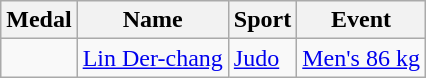<table class="wikitable sortable">
<tr>
<th>Medal</th>
<th>Name</th>
<th>Sport</th>
<th>Event</th>
</tr>
<tr>
<td></td>
<td><a href='#'>Lin Der-chang</a></td>
<td><a href='#'>Judo</a></td>
<td><a href='#'>Men's 86 kg</a></td>
</tr>
</table>
